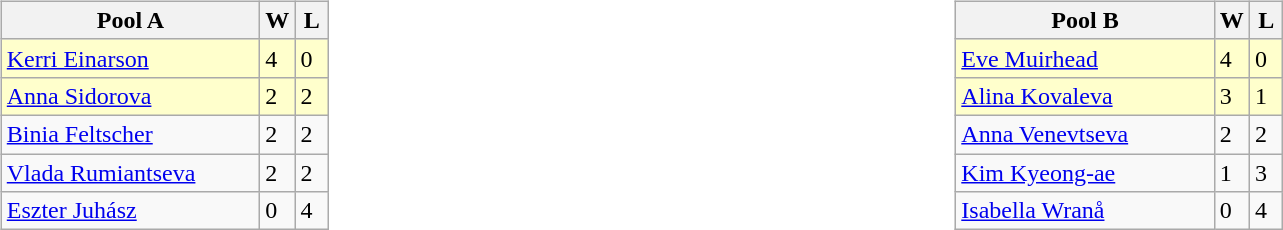<table table style="font-size: 100%;">
<tr>
<td width=10% valign="top"><br><table class="wikitable">
<tr>
<th width=165>Pool A</th>
<th width=15>W</th>
<th width=15>L</th>
</tr>
<tr bgcolor=#ffffcc>
<td> <a href='#'>Kerri Einarson</a></td>
<td>4</td>
<td>0</td>
</tr>
<tr bgcolor=#ffffcc>
<td> <a href='#'>Anna Sidorova</a></td>
<td>2</td>
<td>2</td>
</tr>
<tr>
<td> <a href='#'>Binia Feltscher</a></td>
<td>2</td>
<td>2</td>
</tr>
<tr>
<td> <a href='#'>Vlada Rumiantseva</a></td>
<td>2</td>
<td>2</td>
</tr>
<tr>
<td> <a href='#'>Eszter Juhász</a></td>
<td>0</td>
<td>4</td>
</tr>
</table>
</td>
<td width=10% valign="top"><br><table class="wikitable">
<tr>
<th width=165>Pool B</th>
<th width=15>W</th>
<th width=15>L</th>
</tr>
<tr bgcolor=#ffffcc>
<td> <a href='#'>Eve Muirhead</a></td>
<td>4</td>
<td>0</td>
</tr>
<tr bgcolor=#ffffcc>
<td> <a href='#'>Alina Kovaleva</a></td>
<td>3</td>
<td>1</td>
</tr>
<tr>
<td> <a href='#'>Anna Venevtseva</a></td>
<td>2</td>
<td>2</td>
</tr>
<tr>
<td> <a href='#'>Kim Kyeong-ae</a></td>
<td>1</td>
<td>3</td>
</tr>
<tr>
<td> <a href='#'>Isabella Wranå</a></td>
<td>0</td>
<td>4</td>
</tr>
</table>
</td>
</tr>
</table>
